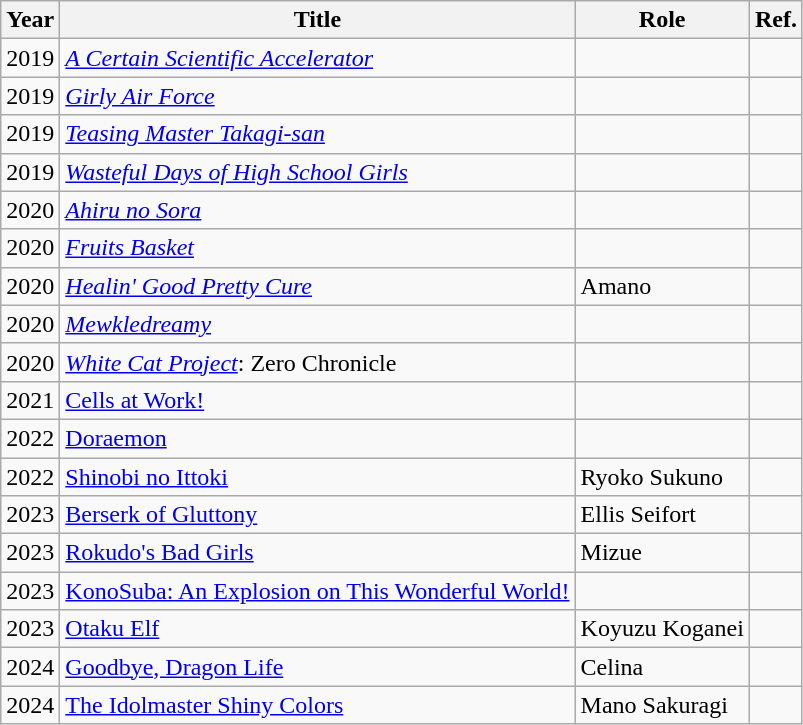<table class="wikitable sortable plainrowheaders">
<tr>
<th scope="col">Year</th>
<th scope="col">Title</th>
<th scope="col">Role</th>
<th scope="col" class="unsortable">Ref.</th>
</tr>
<tr>
<td>2019</td>
<td><em><a href='#'>A Certain Scientific Accelerator</a></em></td>
<td></td>
<td></td>
</tr>
<tr>
<td>2019</td>
<td><em><a href='#'>Girly Air Force</a></em></td>
<td></td>
<td></td>
</tr>
<tr>
<td>2019</td>
<td><em><a href='#'>Teasing Master Takagi-san</a></em></td>
<td></td>
<td></td>
</tr>
<tr>
<td>2019</td>
<td><em><a href='#'>Wasteful Days of High School Girls</a></em></td>
<td></td>
<td></td>
</tr>
<tr>
<td>2020</td>
<td><em><a href='#'>Ahiru no Sora</a></em></td>
<td></td>
<td></td>
</tr>
<tr>
<td>2020</td>
<td><em><a href='#'>Fruits Basket</a></em></td>
<td></td>
<td></td>
</tr>
<tr>
<td>2020</td>
<td><em><a href='#'>Healin' Good Pretty Cure</a></em></td>
<td>Amano</td>
<td></td>
</tr>
<tr>
<td>2020</td>
<td><em><a href='#'>Mewkledreamy</a></em></td>
<td></td>
<td></td>
</tr>
<tr>
<td>2020</td>
<td><em><a href='#'>White Cat Project</a></em>: Zero Chronicle<em></td>
<td></td>
<td></td>
</tr>
<tr>
<td>2021</td>
<td></em><a href='#'>Cells at Work!</a><em></td>
<td></td>
<td></td>
</tr>
<tr>
<td>2022</td>
<td></em><a href='#'>Doraemon</a><em></td>
<td></td>
<td></td>
</tr>
<tr>
<td>2022</td>
<td></em><a href='#'>Shinobi no Ittoki</a><em></td>
<td>Ryoko Sukuno</td>
<td></td>
</tr>
<tr>
<td>2023</td>
<td></em><a href='#'>Berserk of Gluttony</a><em></td>
<td>Ellis Seifort</td>
<td></td>
</tr>
<tr>
<td>2023</td>
<td></em><a href='#'>Rokudo's Bad Girls</a><em></td>
<td>Mizue</td>
<td></td>
</tr>
<tr>
<td>2023</td>
<td></em><a href='#'>KonoSuba: An Explosion on This Wonderful World!</a><em></td>
<td></td>
<td></td>
</tr>
<tr>
<td>2023</td>
<td></em><a href='#'>Otaku Elf</a><em></td>
<td>Koyuzu Koganei</td>
<td></td>
</tr>
<tr>
<td>2024</td>
<td></em><a href='#'>Goodbye, Dragon Life</a><em></td>
<td>Celina</td>
<td></td>
</tr>
<tr>
<td>2024</td>
<td></em><a href='#'>The Idolmaster Shiny Colors</a><em></td>
<td>Mano Sakuragi</td>
<td></td>
</tr>
</table>
